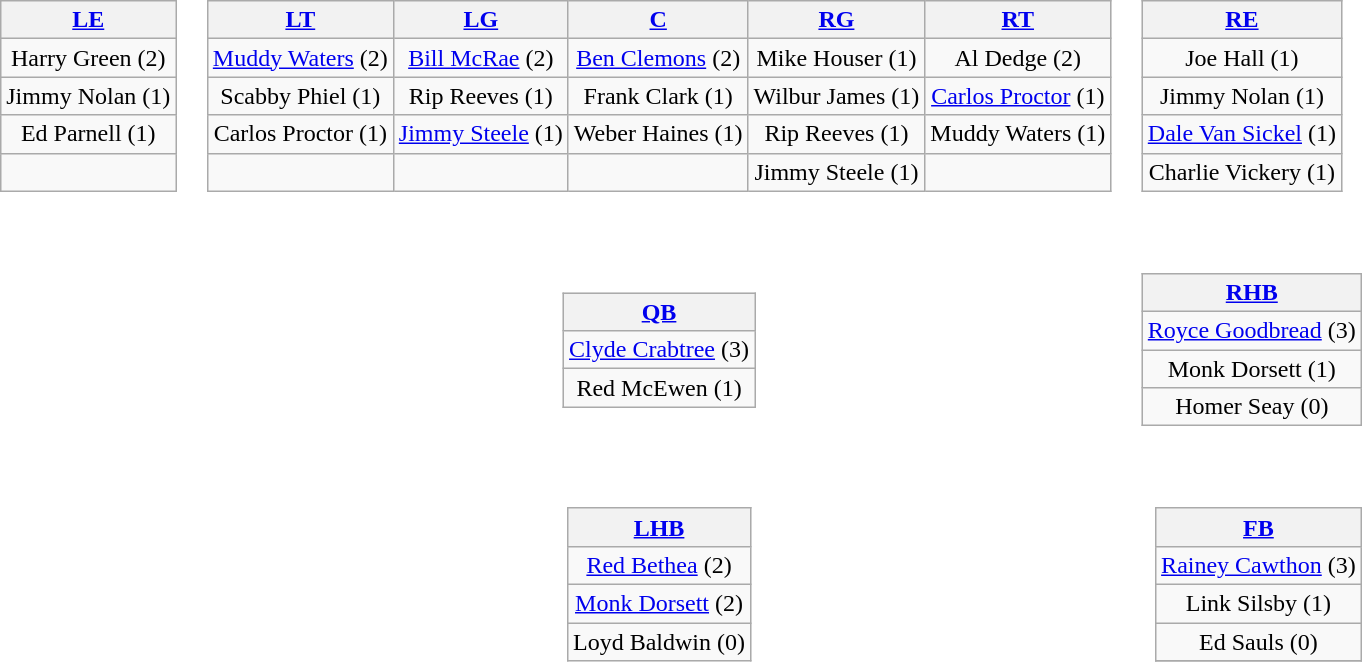<table>
<tr>
<td style="text-align:center;"><br><table style="width:100%">
<tr>
<td align="left"><br><table class="wikitable" style="text-align:center">
<tr>
<th><a href='#'>LE</a></th>
</tr>
<tr>
<td>Harry Green (2)</td>
</tr>
<tr>
<td>Jimmy Nolan (1)</td>
</tr>
<tr>
<td>Ed Parnell (1)</td>
</tr>
<tr>
<td> </td>
</tr>
</table>
</td>
<td><br><table class="wikitable" style="text-align:center">
<tr>
<th><a href='#'>LT</a></th>
<th><a href='#'>LG</a></th>
<th><a href='#'>C</a></th>
<th><a href='#'>RG</a></th>
<th><a href='#'>RT</a></th>
</tr>
<tr>
<td><a href='#'>Muddy Waters</a> (2)</td>
<td><a href='#'>Bill McRae</a> (2)</td>
<td><a href='#'>Ben Clemons</a> (2)</td>
<td>Mike Houser (1)</td>
<td>Al Dedge (2)</td>
</tr>
<tr>
<td>Scabby Phiel (1)</td>
<td>Rip Reeves (1)</td>
<td>Frank Clark (1)</td>
<td>Wilbur James (1)</td>
<td><a href='#'>Carlos Proctor</a> (1)</td>
</tr>
<tr>
<td>Carlos Proctor (1)</td>
<td><a href='#'>Jimmy Steele</a> (1)</td>
<td>Weber Haines  (1)</td>
<td>Rip Reeves (1)</td>
<td>Muddy Waters (1)</td>
</tr>
<tr>
<td></td>
<td></td>
<td></td>
<td>Jimmy Steele (1)</td>
<td></td>
</tr>
</table>
</td>
<td><br><table class="wikitable" style="text-align:center">
<tr>
<th><a href='#'>RE</a></th>
</tr>
<tr>
<td>Joe Hall (1)</td>
</tr>
<tr>
<td>Jimmy Nolan (1)</td>
</tr>
<tr>
<td><a href='#'>Dale Van Sickel</a> (1)</td>
</tr>
<tr>
<td>Charlie Vickery (1)</td>
</tr>
</table>
</td>
</tr>
<tr>
<td></td>
<td align="center"><br><table class="wikitable" style="text-align:center">
<tr>
<th><a href='#'>QB</a></th>
</tr>
<tr>
<td><a href='#'>Clyde Crabtree</a> (3)</td>
</tr>
<tr>
<td>Red McEwen (1)</td>
</tr>
</table>
</td>
<td align="right"><br><table class="wikitable" style="text-align:center">
<tr>
<th><a href='#'>RHB</a></th>
</tr>
<tr>
<td><a href='#'>Royce Goodbread</a> (3)</td>
</tr>
<tr>
<td>Monk Dorsett (1)</td>
</tr>
<tr>
<td>Homer Seay (0)</td>
</tr>
</table>
</td>
</tr>
<tr>
<td></td>
<td align="center"><br><table class="wikitable" style="text-align:center">
<tr>
<th><a href='#'>LHB</a></th>
</tr>
<tr>
<td><a href='#'>Red Bethea</a> (2)</td>
</tr>
<tr>
<td><a href='#'>Monk Dorsett</a> (2)</td>
</tr>
<tr>
<td>Loyd Baldwin (0)</td>
</tr>
</table>
</td>
<td align="right"><br><table class="wikitable" style="text-align:center">
<tr>
<th><a href='#'>FB</a></th>
</tr>
<tr>
<td><a href='#'>Rainey Cawthon</a> (3)</td>
</tr>
<tr>
<td>Link Silsby (1)</td>
</tr>
<tr>
<td>Ed Sauls (0)</td>
</tr>
<tr>
</tr>
</table>
</td>
</tr>
<tr>
<td style="height:3em"></td>
</tr>
<tr>
<td style="text-align:center;"></td>
</tr>
</table>
</td>
</tr>
</table>
